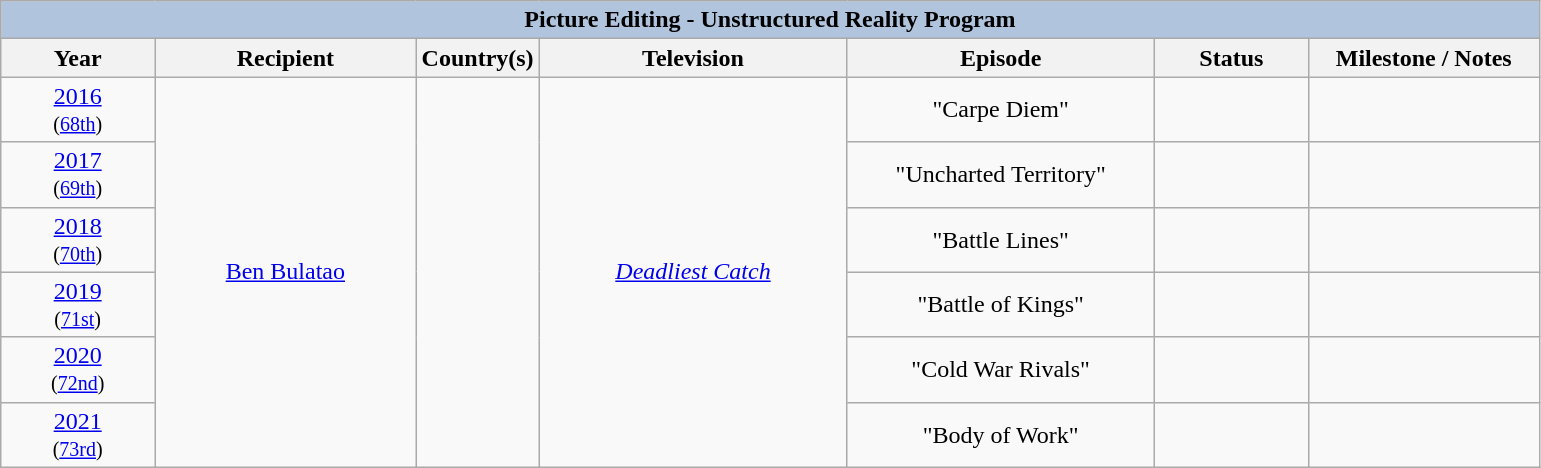<table class="wikitable" style="text-align: center">
<tr>
<th colspan="7" style="background:#B0C4DE;">Picture Editing - Unstructured Reality Program</th>
</tr>
<tr>
<th width="10%">Year</th>
<th width="17%">Recipient</th>
<th width="8%">Country(s)</th>
<th width="20%">Television</th>
<th width="20%">Episode</th>
<th width="10%">Status</th>
<th width="15%">Milestone / Notes</th>
</tr>
<tr>
<td><a href='#'>2016</a><br><small>(<a href='#'>68th</a>)</small></td>
<td rowspan="6"><a href='#'>Ben Bulatao</a></td>
<td rowspan="6"></td>
<td rowspan="6"><em><a href='#'>Deadliest Catch</a></em></td>
<td>"Carpe Diem"</td>
<td></td>
<td></td>
</tr>
<tr>
<td><a href='#'>2017</a><br><small>(<a href='#'>69th</a>)</small></td>
<td>"Uncharted Territory"</td>
<td></td>
<td></td>
</tr>
<tr>
<td><a href='#'>2018</a><br><small>(<a href='#'>70th</a>)</small></td>
<td>"Battle Lines"</td>
<td></td>
<td></td>
</tr>
<tr>
<td><a href='#'>2019</a><br><small>(<a href='#'>71st</a>)</small></td>
<td>"Battle of Kings"</td>
<td></td>
<td></td>
</tr>
<tr>
<td><a href='#'>2020</a><br><small>(<a href='#'>72nd</a>)</small></td>
<td>"Cold War Rivals"</td>
<td></td>
<td></td>
</tr>
<tr>
<td><a href='#'>2021</a><br><small>(<a href='#'>73rd</a>)</small></td>
<td>"Body of Work"</td>
<td></td>
<td></td>
</tr>
</table>
